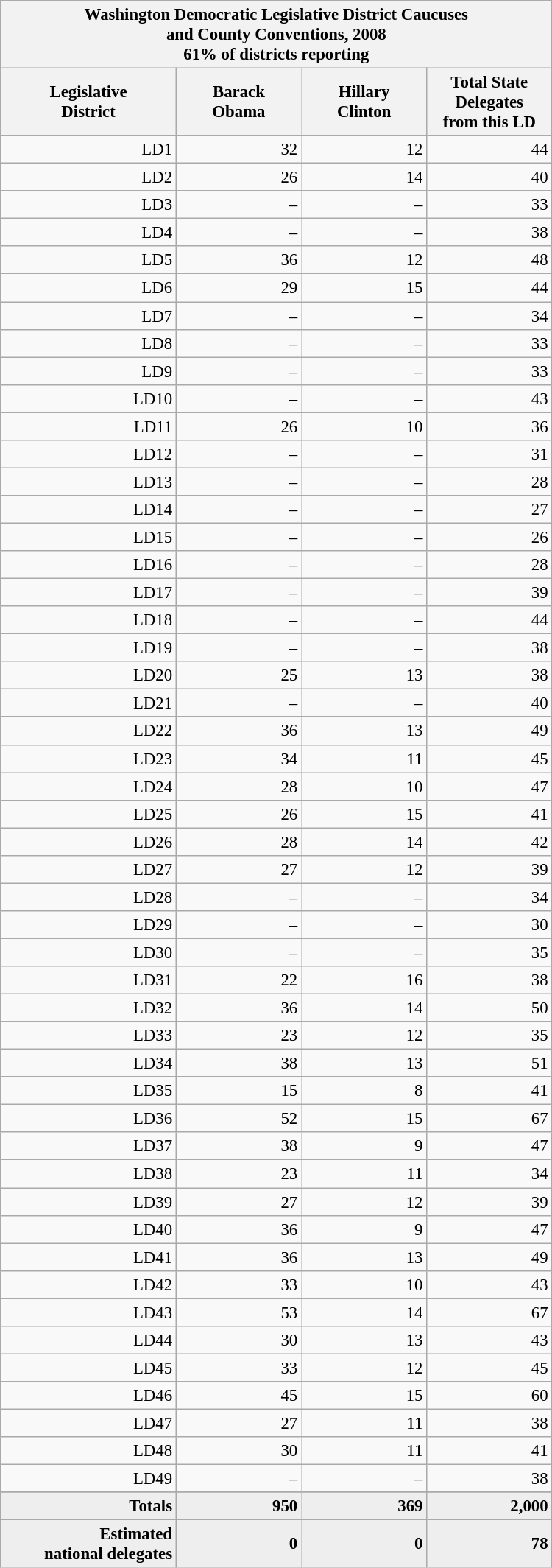<table class="wikitable" style="font-size: 95%; text-align:right;">
<tr>
<th colspan="4">Washington Democratic Legislative District Caucuses<br>and County Conventions, 2008<br>61% of districts reporting</th>
</tr>
<tr>
<th style="width: 10em">Legislative<br>District</th>
<th style="width: 7em">Barack<br>Obama</th>
<th style="width: 7em">Hillary<br>Clinton</th>
<th style="width: 7em">Total State Delegates<br>from this LD</th>
</tr>
<tr>
<td>LD1</td>
<td>32</td>
<td>12</td>
<td>44</td>
</tr>
<tr>
<td>LD2</td>
<td>26</td>
<td>14</td>
<td>40</td>
</tr>
<tr>
<td>LD3</td>
<td>–</td>
<td>–</td>
<td>33</td>
</tr>
<tr>
<td>LD4</td>
<td>–</td>
<td>–</td>
<td>38</td>
</tr>
<tr>
<td>LD5</td>
<td>36</td>
<td>12</td>
<td>48</td>
</tr>
<tr>
<td>LD6</td>
<td>29</td>
<td>15</td>
<td>44</td>
</tr>
<tr>
<td>LD7</td>
<td>–</td>
<td>–</td>
<td>34</td>
</tr>
<tr>
<td>LD8</td>
<td>–</td>
<td>–</td>
<td>33</td>
</tr>
<tr>
<td>LD9</td>
<td>–</td>
<td>–</td>
<td>33</td>
</tr>
<tr>
<td>LD10</td>
<td>–</td>
<td>–</td>
<td>43</td>
</tr>
<tr>
<td>LD11</td>
<td>26</td>
<td>10</td>
<td>36</td>
</tr>
<tr>
<td>LD12</td>
<td>–</td>
<td>–</td>
<td>31</td>
</tr>
<tr>
<td>LD13</td>
<td>–</td>
<td>–</td>
<td>28</td>
</tr>
<tr>
<td>LD14</td>
<td>–</td>
<td>–</td>
<td>27</td>
</tr>
<tr>
<td>LD15</td>
<td>–</td>
<td>–</td>
<td>26</td>
</tr>
<tr>
<td>LD16</td>
<td>–</td>
<td>–</td>
<td>28</td>
</tr>
<tr>
<td>LD17</td>
<td>–</td>
<td>–</td>
<td>39</td>
</tr>
<tr>
<td>LD18</td>
<td>–</td>
<td>–</td>
<td>44</td>
</tr>
<tr>
<td>LD19</td>
<td>–</td>
<td>–</td>
<td>38</td>
</tr>
<tr>
<td>LD20</td>
<td>25</td>
<td>13</td>
<td>38</td>
</tr>
<tr>
<td>LD21</td>
<td>–</td>
<td>–</td>
<td>40</td>
</tr>
<tr>
<td>LD22</td>
<td>36</td>
<td>13</td>
<td>49</td>
</tr>
<tr>
<td>LD23</td>
<td>34</td>
<td>11</td>
<td>45</td>
</tr>
<tr>
<td>LD24</td>
<td>28</td>
<td>10</td>
<td>47</td>
</tr>
<tr>
<td>LD25</td>
<td>26</td>
<td>15</td>
<td>41</td>
</tr>
<tr>
<td>LD26</td>
<td>28</td>
<td>14</td>
<td>42</td>
</tr>
<tr>
<td>LD27</td>
<td>27</td>
<td>12</td>
<td>39</td>
</tr>
<tr>
<td>LD28</td>
<td>–</td>
<td>–</td>
<td>34</td>
</tr>
<tr>
<td>LD29</td>
<td>–</td>
<td>–</td>
<td>30</td>
</tr>
<tr>
<td>LD30</td>
<td>–</td>
<td>–</td>
<td>35</td>
</tr>
<tr>
<td>LD31</td>
<td>22</td>
<td>16</td>
<td>38</td>
</tr>
<tr>
<td>LD32</td>
<td>36</td>
<td>14</td>
<td>50</td>
</tr>
<tr>
<td>LD33</td>
<td>23</td>
<td>12</td>
<td>35</td>
</tr>
<tr>
<td>LD34</td>
<td>38</td>
<td>13</td>
<td>51</td>
</tr>
<tr>
<td>LD35</td>
<td>15</td>
<td>8</td>
<td>41</td>
</tr>
<tr>
<td>LD36</td>
<td>52</td>
<td>15</td>
<td>67</td>
</tr>
<tr>
<td>LD37</td>
<td>38</td>
<td>9</td>
<td>47</td>
</tr>
<tr>
<td>LD38</td>
<td>23</td>
<td>11</td>
<td>34</td>
</tr>
<tr>
<td>LD39</td>
<td>27</td>
<td>12</td>
<td>39</td>
</tr>
<tr>
<td>LD40</td>
<td>36</td>
<td>9</td>
<td>47</td>
</tr>
<tr>
<td>LD41</td>
<td>36</td>
<td>13</td>
<td>49</td>
</tr>
<tr>
<td>LD42</td>
<td>33</td>
<td>10</td>
<td>43</td>
</tr>
<tr>
<td>LD43</td>
<td>53</td>
<td>14</td>
<td>67</td>
</tr>
<tr>
<td>LD44</td>
<td>30</td>
<td>13</td>
<td>43</td>
</tr>
<tr>
<td>LD45</td>
<td>33</td>
<td>12</td>
<td>45</td>
</tr>
<tr>
<td>LD46</td>
<td>45</td>
<td>15</td>
<td>60</td>
</tr>
<tr>
<td>LD47</td>
<td>27</td>
<td>11</td>
<td>38</td>
</tr>
<tr>
<td>LD48</td>
<td>30</td>
<td>11</td>
<td>41</td>
</tr>
<tr>
<td>LD49</td>
<td>–</td>
<td>–</td>
<td>38</td>
</tr>
<tr>
</tr>
<tr bgcolor="#EEEEEE" style="margin-right:0.5em">
<td><strong>Totals</strong></td>
<td><strong>950</strong></td>
<td><strong>369</strong></td>
<td><strong>2,000</strong></td>
</tr>
<tr bgcolor="#EEEEEE" style="margin-right:0.5em">
<td><strong>Estimated<br>national delegates</strong></td>
<td><strong>0</strong></td>
<td><strong>0</strong></td>
<td><strong>78</strong></td>
</tr>
</table>
